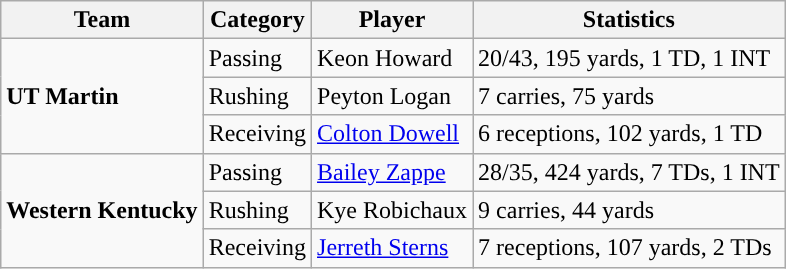<table class="wikitable" style="float: left;">
<tr>
<th>Team</th>
<th>Category</th>
<th>Player</th>
<th>Statistics</th>
</tr>
<tr>
<td rowspan=3><strong>UT Martin</strong></td>
<td>Passing</td>
<td>Keon Howard</td>
<td>20/43, 195 yards, 1 TD, 1 INT</td>
</tr>
<tr>
<td>Rushing</td>
<td>Peyton Logan</td>
<td>7 carries, 75 yards</td>
</tr>
<tr>
<td>Receiving</td>
<td><a href='#'>Colton Dowell</a></td>
<td>6 receptions, 102 yards, 1 TD</td>
</tr>
<tr>
<td rowspan=3><strong>Western Kentucky</strong></td>
<td>Passing</td>
<td><a href='#'>Bailey Zappe</a></td>
<td>28/35, 424 yards, 7 TDs, 1 INT</td>
</tr>
<tr>
<td>Rushing</td>
<td>Kye Robichaux</td>
<td>9 carries, 44 yards</td>
</tr>
<tr>
<td>Receiving</td>
<td><a href='#'>Jerreth Sterns</a></td>
<td>7 receptions, 107 yards, 2 TDs</td>
</tr>
</table>
